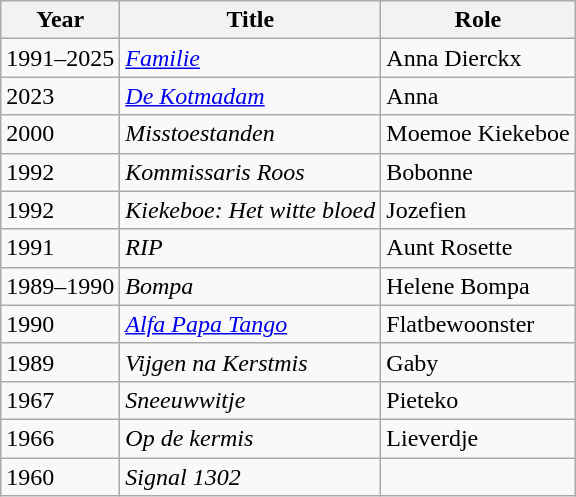<table class="wikitable">
<tr>
<th>Year</th>
<th>Title</th>
<th>Role</th>
</tr>
<tr>
<td>1991–2025</td>
<td><em><a href='#'>Familie</a></em></td>
<td>Anna Dierckx</td>
</tr>
<tr>
<td>2023</td>
<td><a href='#'><em>De Kotmadam</em></a></td>
<td>Anna</td>
</tr>
<tr>
<td>2000</td>
<td><em>Misstoestanden</em></td>
<td>Moemoe Kiekeboe</td>
</tr>
<tr>
<td>1992</td>
<td><em>Kommissaris Roos</em></td>
<td>Bobonne</td>
</tr>
<tr>
<td>1992</td>
<td><em>Kiekeboe: Het witte bloed</em></td>
<td>Jozefien</td>
</tr>
<tr>
<td>1991</td>
<td><em>RIP</em></td>
<td>Aunt Rosette</td>
</tr>
<tr>
<td>1989–1990</td>
<td><em>Bompa</em></td>
<td>Helene Bompa</td>
</tr>
<tr>
<td>1990</td>
<td><a href='#'><em>Alfa Papa Tango</em></a></td>
<td>Flatbewoonster</td>
</tr>
<tr>
<td>1989</td>
<td><em>Vijgen na Kerstmis</em></td>
<td>Gaby</td>
</tr>
<tr>
<td>1967</td>
<td><em>Sneeuwwitje</em></td>
<td>Pieteko</td>
</tr>
<tr>
<td>1966</td>
<td><em>Op de kermis</em></td>
<td>Lieverdje</td>
</tr>
<tr>
<td>1960</td>
<td><em>Signal 1302</em></td>
<td></td>
</tr>
</table>
